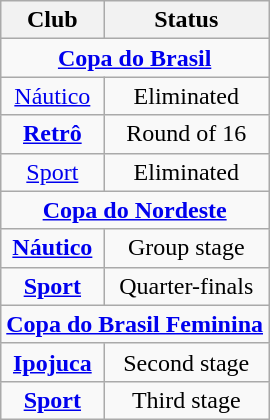<table class=wikitable>
<tr>
<th>Club</th>
<th>Status</th>
</tr>
<tr>
<td align=center colspan=2><strong><a href='#'>Copa do Brasil</a></strong></td>
</tr>
<tr>
<td align=center><a href='#'>Náutico</a></td>
<td align=center>Eliminated </td>
</tr>
<tr>
<td align=center><strong><a href='#'>Retrô</a></strong></td>
<td align=center>Round of 16</td>
</tr>
<tr>
<td align=center><a href='#'>Sport</a></td>
<td align=center>Eliminated </td>
</tr>
<tr>
<td align=center colspan=2><strong><a href='#'>Copa do Nordeste</a></strong></td>
</tr>
<tr>
<td align=center><strong><a href='#'>Náutico</a></strong></td>
<td align=center>Group stage</td>
</tr>
<tr>
<td align=center><strong><a href='#'>Sport</a></strong></td>
<td align=center>Quarter-finals</td>
</tr>
<tr>
<td align=center colspan=2><strong><a href='#'>Copa do Brasil Feminina</a></strong></td>
</tr>
<tr>
<td align=center><strong><a href='#'>Ipojuca</a></strong></td>
<td align=center>Second stage</td>
</tr>
<tr>
<td align=center><strong><a href='#'>Sport</a></strong></td>
<td align=center>Third stage</td>
</tr>
</table>
